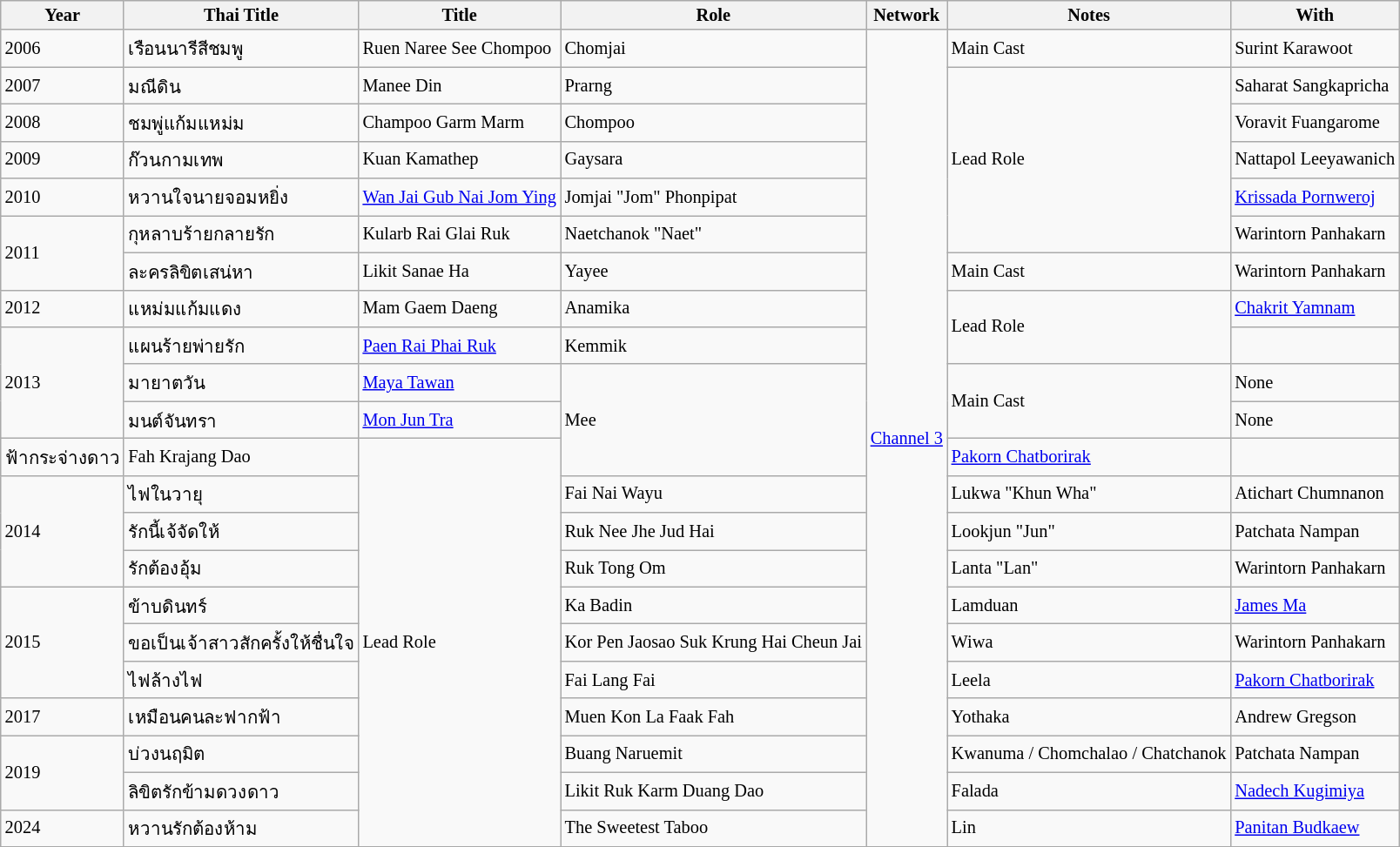<table class="wikitable" style="font-size: 85%;">
<tr>
<th>Year</th>
<th>Thai Title</th>
<th>Title</th>
<th>Role</th>
<th>Network</th>
<th>Notes</th>
<th>With</th>
</tr>
<tr>
<td>2006</td>
<td>เรือนนารีสีชมพู</td>
<td>Ruen Naree See Chompoo</td>
<td>Chomjai</td>
<td rowspan="22"><a href='#'>Channel 3</a></td>
<td>Main Cast</td>
<td>Surint Karawoot</td>
</tr>
<tr>
<td>2007</td>
<td>มณีดิน</td>
<td>Manee Din</td>
<td>Prarng</td>
<td rowspan="5">Lead Role</td>
<td>Saharat Sangkapricha</td>
</tr>
<tr>
<td>2008</td>
<td>ชมพู่แก้มแหม่ม</td>
<td>Champoo Garm Marm</td>
<td>Chompoo</td>
<td>Voravit Fuangarome</td>
</tr>
<tr>
<td>2009</td>
<td>ก๊วนกามเทพ</td>
<td>Kuan Kamathep</td>
<td>Gaysara</td>
<td>Nattapol Leeyawanich</td>
</tr>
<tr>
<td>2010</td>
<td>หวานใจนายจอมหยิ่ง</td>
<td><a href='#'>Wan Jai Gub Nai Jom Ying</a></td>
<td>Jomjai "Jom" Phonpipat</td>
<td><a href='#'>Krissada Pornweroj</a></td>
</tr>
<tr>
<td rowspan="2">2011</td>
<td>กุหลาบร้ายกลายรัก</td>
<td>Kularb Rai Glai Ruk</td>
<td>Naetchanok "Naet"</td>
<td>Warintorn Panhakarn</td>
</tr>
<tr>
<td>ละครลิขิตเสน่หา</td>
<td>Likit Sanae Ha</td>
<td>Yayee</td>
<td>Main Cast</td>
<td>Warintorn Panhakarn</td>
</tr>
<tr>
<td>2012</td>
<td>แหม่มแก้มแดง</td>
<td>Mam Gaem Daeng</td>
<td>Anamika</td>
<td rowspan="2">Lead Role</td>
<td><a href='#'>Chakrit Yamnam</a></td>
</tr>
<tr>
<td rowspan="3">2013</td>
<td>แผนร้ายพ่ายรัก</td>
<td><a href='#'>Paen Rai Phai Ruk</a></td>
<td>Kemmik</td>
</tr>
<tr>
<td>มายาตวัน</td>
<td><a href='#'>Maya Tawan</a></td>
<td rowspan="3">Mee</td>
<td rowspan="2">Main Cast</td>
<td>None</td>
</tr>
<tr>
<td>มนต์จันทรา</td>
<td><a href='#'>Mon Jun Tra</a></td>
<td>None</td>
</tr>
<tr>
<td>ฟ้ากระจ่างดาว</td>
<td>Fah Krajang Dao</td>
<td rowspan="11">Lead Role</td>
<td><a href='#'>Pakorn Chatborirak</a></td>
</tr>
<tr>
<td rowspan="3">2014</td>
<td>ไฟในวายุ</td>
<td>Fai Nai Wayu</td>
<td>Lukwa "Khun Wha"</td>
<td>Atichart Chumnanon</td>
</tr>
<tr>
<td>รักนี้เจ้จัดให้</td>
<td>Ruk Nee Jhe Jud Hai</td>
<td>Lookjun "Jun"</td>
<td>Patchata Nampan</td>
</tr>
<tr>
<td>รักต้องอุ้ม</td>
<td>Ruk Tong Om</td>
<td>Lanta "Lan"</td>
<td>Warintorn Panhakarn</td>
</tr>
<tr>
<td rowspan="3">2015</td>
<td>ข้าบดินทร์</td>
<td>Ka Badin</td>
<td>Lamduan</td>
<td><a href='#'>James Ma</a></td>
</tr>
<tr>
<td>ขอเป็นเจ้าสาวสักครั้งให้ชื่นใจ</td>
<td>Kor Pen Jaosao Suk Krung Hai Cheun Jai</td>
<td>Wiwa</td>
<td>Warintorn Panhakarn</td>
</tr>
<tr>
<td>ไฟล้างไฟ</td>
<td>Fai Lang Fai</td>
<td>Leela</td>
<td><a href='#'>Pakorn Chatborirak</a></td>
</tr>
<tr>
<td>2017</td>
<td>เหมือนคนละฟากฟ้า</td>
<td>Muen Kon La Faak Fah</td>
<td>Yothaka</td>
<td>Andrew Gregson</td>
</tr>
<tr>
<td rowspan="2">2019</td>
<td>บ่วงนฤมิต</td>
<td>Buang Naruemit</td>
<td>Kwanuma / Chomchalao / Chatchanok</td>
<td>Patchata Nampan</td>
</tr>
<tr>
<td>ลิขิตรักข้ามดวงดาว</td>
<td>Likit Ruk Karm Duang Dao</td>
<td>Falada</td>
<td><a href='#'>Nadech Kugimiya</a></td>
</tr>
<tr>
<td>2024</td>
<td>หวานรักต้องห้าม</td>
<td>The Sweetest Taboo</td>
<td>Lin</td>
<td><a href='#'>Panitan Budkaew</a></td>
</tr>
<tr>
</tr>
</table>
